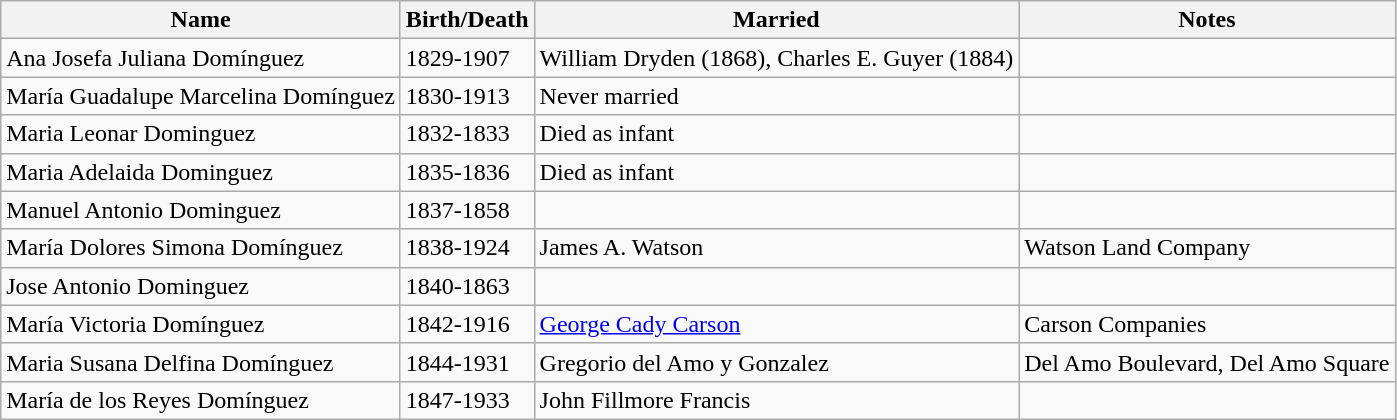<table class="wikitable">
<tr>
<th>Name</th>
<th>Birth/Death</th>
<th>Married</th>
<th>Notes</th>
</tr>
<tr>
<td>Ana Josefa Juliana Domínguez</td>
<td>1829-1907</td>
<td>William Dryden (1868), Charles E. Guyer (1884)</td>
<td></td>
</tr>
<tr>
<td>María Guadalupe Marcelina Domínguez</td>
<td>1830-1913</td>
<td>Never married</td>
<td></td>
</tr>
<tr>
<td>Maria Leonar Dominguez</td>
<td>1832-1833</td>
<td>Died as infant</td>
<td></td>
</tr>
<tr>
<td>Maria Adelaida Dominguez</td>
<td>1835-1836</td>
<td>Died as infant</td>
<td></td>
</tr>
<tr>
<td>Manuel Antonio Dominguez</td>
<td>1837-1858</td>
<td></td>
<td></td>
</tr>
<tr>
<td>María Dolores Simona Domínguez</td>
<td>1838-1924</td>
<td>James A. Watson</td>
<td>Watson Land Company</td>
</tr>
<tr>
<td>Jose Antonio Dominguez</td>
<td>1840-1863</td>
<td></td>
<td></td>
</tr>
<tr>
<td>María Victoria Domínguez</td>
<td>1842-1916</td>
<td><a href='#'>George Cady Carson</a></td>
<td>Carson Companies</td>
</tr>
<tr>
<td>Maria Susana Delfina Domínguez</td>
<td>1844-1931</td>
<td>Gregorio del Amo y Gonzalez</td>
<td>Del Amo Boulevard, Del Amo Square</td>
</tr>
<tr>
<td>María de los Reyes Domínguez</td>
<td>1847-1933</td>
<td>John Fillmore Francis</td>
<td></td>
</tr>
</table>
